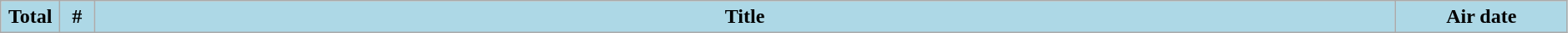<table class="wikitable plainrowheaders" style="width:99%; background:#fff;">
<tr>
<th style="background:#add8e6; width:40px;">Total</th>
<th style="background:#add8e6; width:20px;">#</th>
<th style="background: #add8e6;">Title</th>
<th style="background:#add8e6; width:130px;">Air date<br>






















</th>
</tr>
</table>
